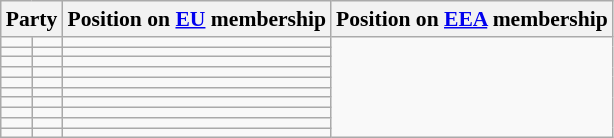<table class="wikitable" style="font-size: 90%;">
<tr>
<th colspan="2">Party</th>
<th>Position on <a href='#'>EU</a> membership</th>
<th>Position on <a href='#'>EEA</a> membership</th>
</tr>
<tr>
<td></td>
<td></td>
<td></td>
</tr>
<tr>
<td></td>
<td></td>
<td></td>
</tr>
<tr>
<td></td>
<td></td>
<td></td>
</tr>
<tr>
<td></td>
<td></td>
<td></td>
</tr>
<tr>
<td></td>
<td></td>
<td></td>
</tr>
<tr>
<td></td>
<td></td>
<td></td>
</tr>
<tr>
<td></td>
<td></td>
<td></td>
</tr>
<tr>
<td></td>
<td></td>
<td></td>
</tr>
<tr>
<td></td>
<td></td>
<td></td>
</tr>
<tr>
<td></td>
<td></td>
<td></td>
</tr>
</table>
